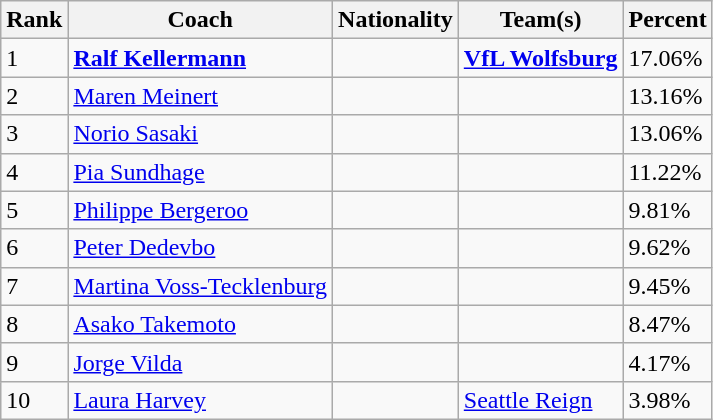<table class="wikitable">
<tr>
<th>Rank</th>
<th>Coach</th>
<th>Nationality</th>
<th>Team(s)</th>
<th>Percent</th>
</tr>
<tr>
<td>1</td>
<td><strong><a href='#'>Ralf Kellermann</a></strong></td>
<td><strong></strong></td>
<td> <strong><a href='#'>VfL Wolfsburg</a></strong></td>
<td>17.06%</td>
</tr>
<tr>
<td>2</td>
<td><a href='#'>Maren Meinert</a></td>
<td></td>
<td></td>
<td>13.16%</td>
</tr>
<tr>
<td>3</td>
<td><a href='#'>Norio Sasaki</a></td>
<td></td>
<td></td>
<td>13.06%</td>
</tr>
<tr>
<td>4</td>
<td><a href='#'>Pia Sundhage</a></td>
<td></td>
<td></td>
<td>11.22%</td>
</tr>
<tr>
<td>5</td>
<td><a href='#'>Philippe Bergeroo</a></td>
<td></td>
<td></td>
<td>9.81%</td>
</tr>
<tr>
<td>6</td>
<td><a href='#'>Peter Dedevbo</a></td>
<td></td>
<td></td>
<td>9.62%</td>
</tr>
<tr>
<td>7</td>
<td><a href='#'>Martina Voss-Tecklenburg</a></td>
<td></td>
<td></td>
<td>9.45%</td>
</tr>
<tr>
<td>8</td>
<td><a href='#'>Asako Takemoto</a></td>
<td></td>
<td></td>
<td>8.47%</td>
</tr>
<tr>
<td>9</td>
<td><a href='#'>Jorge Vilda</a></td>
<td></td>
<td><br></td>
<td>4.17%</td>
</tr>
<tr>
<td>10</td>
<td><a href='#'>Laura Harvey</a></td>
<td></td>
<td> <a href='#'>Seattle Reign</a></td>
<td>3.98%</td>
</tr>
</table>
